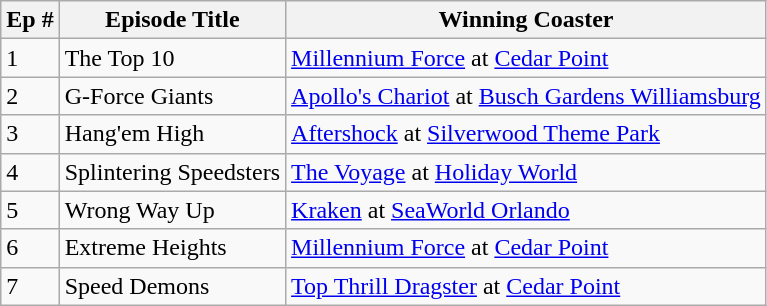<table class="wikitable">
<tr>
<th>Ep #</th>
<th>Episode Title</th>
<th>Winning Coaster</th>
</tr>
<tr>
<td>1</td>
<td>The Top 10</td>
<td><a href='#'>Millennium Force</a> at <a href='#'>Cedar Point</a></td>
</tr>
<tr>
<td>2</td>
<td>G-Force Giants</td>
<td><a href='#'>Apollo's Chariot</a> at <a href='#'>Busch Gardens Williamsburg</a></td>
</tr>
<tr>
<td>3</td>
<td>Hang'em High</td>
<td><a href='#'>Aftershock</a> at <a href='#'>Silverwood Theme Park</a></td>
</tr>
<tr>
<td>4</td>
<td>Splintering Speedsters</td>
<td><a href='#'>The Voyage</a> at <a href='#'>Holiday World</a></td>
</tr>
<tr>
<td>5</td>
<td>Wrong Way Up</td>
<td><a href='#'>Kraken</a> at <a href='#'>SeaWorld Orlando</a></td>
</tr>
<tr>
<td>6</td>
<td>Extreme Heights</td>
<td><a href='#'>Millennium Force</a> at <a href='#'>Cedar Point</a></td>
</tr>
<tr>
<td>7</td>
<td>Speed Demons</td>
<td><a href='#'>Top Thrill Dragster</a> at <a href='#'>Cedar Point</a></td>
</tr>
</table>
